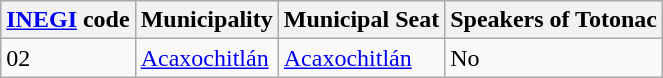<table class="wikitable sortable">
<tr style="text-align:center; background:#d8edff;">
<th><a href='#'>INEGI</a> code</th>
<th>Municipality</th>
<th>Municipal Seat</th>
<th>Speakers of Totonac</th>
</tr>
<tr>
<td>02</td>
<td><a href='#'>Acaxochitlán</a></td>
<td><a href='#'>Acaxochitlán</a></td>
<td>No</td>
</tr>
</table>
